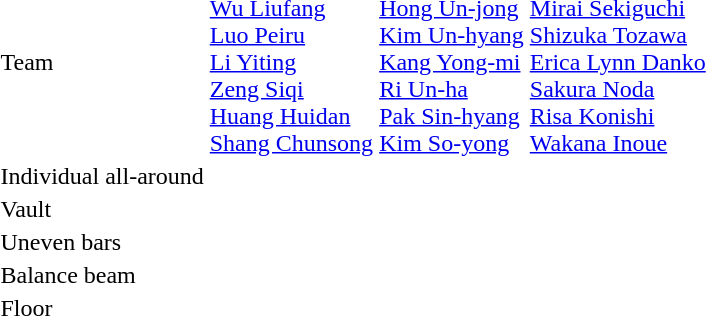<table>
<tr>
<td>Team</td>
<td><br><a href='#'>Wu Liufang</a><br><a href='#'>Luo Peiru</a><br><a href='#'>Li Yiting</a><br><a href='#'>Zeng Siqi</a><br><a href='#'>Huang Huidan</a><br><a href='#'>Shang Chunsong</a></td>
<td><br><a href='#'>Hong Un-jong</a><br><a href='#'>Kim Un-hyang</a><br><a href='#'>Kang Yong-mi</a><br><a href='#'>Ri Un-ha</a><br><a href='#'>Pak Sin-hyang</a><br><a href='#'>Kim So-yong</a></td>
<td><br><a href='#'>Mirai Sekiguchi</a><br><a href='#'>Shizuka Tozawa</a><br><a href='#'>Erica Lynn Danko</a><br><a href='#'>Sakura Noda</a><br><a href='#'>Risa Konishi</a><br><a href='#'>Wakana Inoue</a></td>
</tr>
<tr>
<td>Individual all-around</td>
<td></td>
<td></td>
<td></td>
</tr>
<tr>
<td>Vault</td>
<td></td>
<td></td>
<td></td>
</tr>
<tr>
<td>Uneven bars</td>
<td></td>
<td></td>
<td></td>
</tr>
<tr>
<td>Balance beam</td>
<td></td>
<td></td>
<td></td>
</tr>
<tr>
<td>Floor</td>
<td></td>
<td></td>
<td></td>
</tr>
</table>
